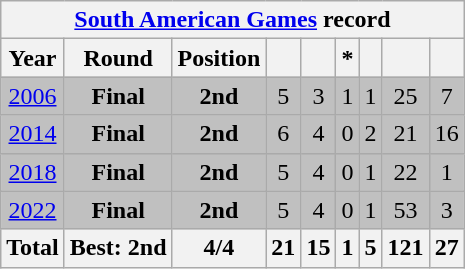<table class="wikitable" style="text-align: center;">
<tr>
<th colspan=10><a href='#'>South American Games</a> record</th>
</tr>
<tr>
<th>Year</th>
<th>Round</th>
<th>Position</th>
<th></th>
<th></th>
<th>*</th>
<th></th>
<th></th>
<th></th>
</tr>
<tr bgcolor=silver>
<td> <a href='#'>2006</a></td>
<td><strong>Final</strong></td>
<td><strong>2nd</strong></td>
<td>5</td>
<td>3</td>
<td>1</td>
<td>1</td>
<td>25</td>
<td>7</td>
</tr>
<tr bgcolor=silver>
<td> <a href='#'>2014</a></td>
<td><strong>Final</strong></td>
<td><strong>2nd</strong></td>
<td>6</td>
<td>4</td>
<td>0</td>
<td>2</td>
<td>21</td>
<td>16</td>
</tr>
<tr bgcolor=silver>
<td> <a href='#'>2018</a></td>
<td><strong>Final</strong></td>
<td><strong>2nd</strong></td>
<td>5</td>
<td>4</td>
<td>0</td>
<td>1</td>
<td>22</td>
<td>1</td>
</tr>
<tr bgcolor=silver>
<td> <a href='#'>2022</a></td>
<td><strong>Final</strong></td>
<td><strong>2nd</strong></td>
<td>5</td>
<td>4</td>
<td>0</td>
<td>1</td>
<td>53</td>
<td>3</td>
</tr>
<tr>
<th>Total</th>
<th>Best: 2nd</th>
<th>4/4</th>
<th>21</th>
<th>15</th>
<th>1</th>
<th>5</th>
<th>121</th>
<th>27</th>
</tr>
</table>
